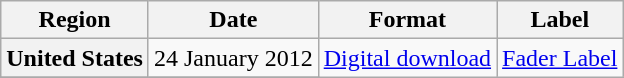<table class="wikitable plainrowheaders">
<tr>
<th scope="col">Region</th>
<th scope="col">Date</th>
<th scope="col">Format</th>
<th scope="col">Label</th>
</tr>
<tr>
<th scope="row">United States</th>
<td>24 January 2012</td>
<td rowspan="2"><a href='#'>Digital download</a></td>
<td rowspan="2"><a href='#'>Fader Label</a></td>
</tr>
<tr>
</tr>
</table>
